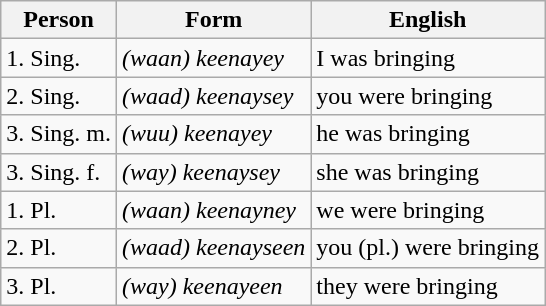<table class="wikitable">
<tr>
<th class="hintergrundfarbe6">Person</th>
<th class="hintergrundfarbe6">Form</th>
<th class="hintergrundfarbe6">English</th>
</tr>
<tr>
<td>1. Sing.</td>
<td><em>(waan) keenayey</em></td>
<td>I was bringing</td>
</tr>
<tr>
<td>2. Sing.</td>
<td><em>(waad) keenaysey</em></td>
<td>you were bringing</td>
</tr>
<tr>
<td>3. Sing. m.</td>
<td><em>(wuu) keenayey</em></td>
<td>he was bringing</td>
</tr>
<tr>
<td>3. Sing. f.</td>
<td><em>(way) keenaysey</em></td>
<td>she was bringing</td>
</tr>
<tr>
<td>1. Pl.</td>
<td><em>(waan) keenayney</em></td>
<td>we were bringing</td>
</tr>
<tr>
<td>2. Pl.</td>
<td><em>(waad) keenayseen</em></td>
<td>you (pl.) were bringing</td>
</tr>
<tr>
<td>3. Pl.</td>
<td><em>(way) keenayeen</em></td>
<td>they were bringing</td>
</tr>
</table>
